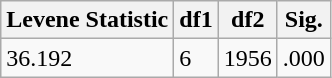<table class="wikitable">
<tr>
<th>Levene Statistic</th>
<th>df1</th>
<th>df2</th>
<th>Sig.</th>
</tr>
<tr>
<td> 36.192</td>
<td>6</td>
<td>1956</td>
<td>.000</td>
</tr>
</table>
